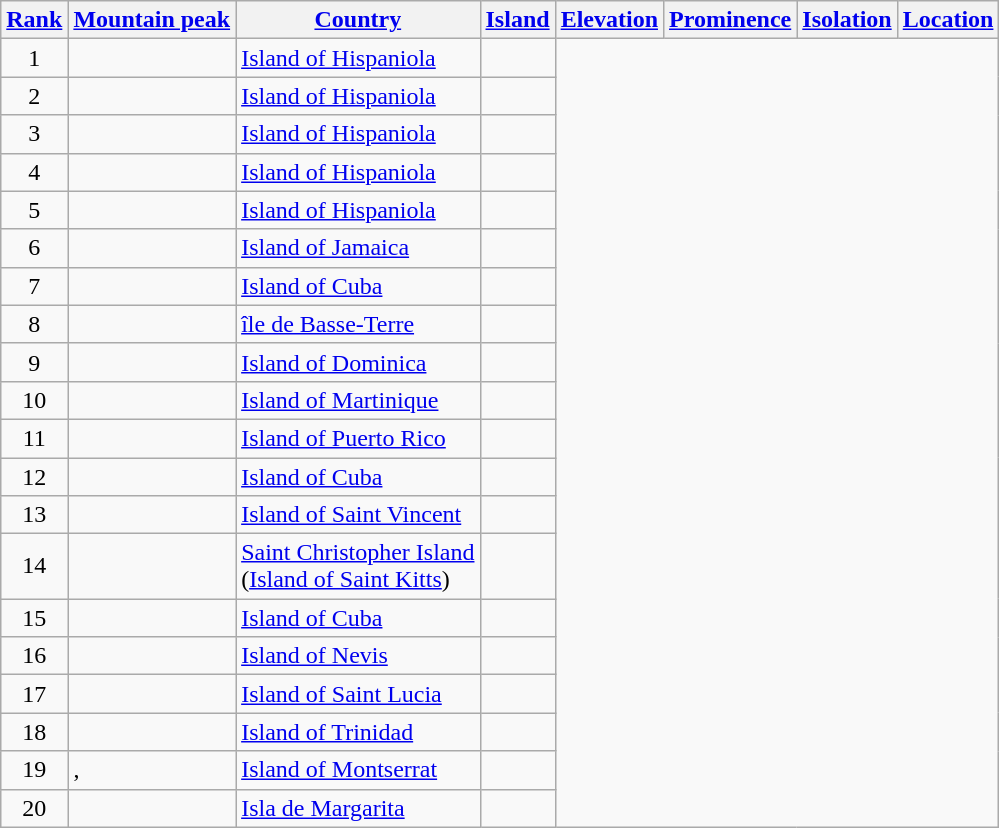<table class=wikitable sortable>
<tr>
<th><a href='#'>Rank</a></th>
<th><a href='#'>Mountain peak</a></th>
<th><a href='#'>Country</a></th>
<th><a href='#'>Island</a></th>
<th><a href='#'>Elevation</a></th>
<th><a href='#'>Prominence</a></th>
<th><a href='#'>Isolation</a></th>
<th><a href='#'>Location</a></th>
</tr>
<tr>
<td align=center>1<br></td>
<td></td>
<td><a href='#'>Island of Hispaniola</a><br></td>
<td></td>
</tr>
<tr>
<td align=center>2<br></td>
<td></td>
<td><a href='#'>Island of Hispaniola</a><br></td>
<td></td>
</tr>
<tr>
<td align=center>3<br></td>
<td></td>
<td><a href='#'>Island of Hispaniola</a><br></td>
<td></td>
</tr>
<tr>
<td align=center>4<br></td>
<td></td>
<td><a href='#'>Island of Hispaniola</a><br></td>
<td></td>
</tr>
<tr>
<td align=center>5<br></td>
<td></td>
<td><a href='#'>Island of Hispaniola</a><br></td>
<td></td>
</tr>
<tr>
<td align=center>6<br></td>
<td></td>
<td><a href='#'>Island of Jamaica</a><br></td>
<td></td>
</tr>
<tr>
<td align=center>7<br></td>
<td></td>
<td><a href='#'>Island of Cuba</a><br></td>
<td></td>
</tr>
<tr>
<td align=center>8<br></td>
<td></td>
<td><a href='#'>île de Basse-Terre</a><br></td>
<td></td>
</tr>
<tr>
<td align=center>9<br></td>
<td></td>
<td><a href='#'>Island of Dominica</a><br></td>
<td></td>
</tr>
<tr>
<td align=center>10<br></td>
<td></td>
<td><a href='#'>Island of Martinique</a><br></td>
<td></td>
</tr>
<tr>
<td align=center>11<br></td>
<td></td>
<td><a href='#'>Island of Puerto Rico</a><br></td>
<td></td>
</tr>
<tr>
<td align=center>12<br></td>
<td></td>
<td><a href='#'>Island of Cuba</a><br></td>
<td></td>
</tr>
<tr>
<td align=center>13<br></td>
<td></td>
<td><a href='#'>Island of Saint Vincent</a><br></td>
<td></td>
</tr>
<tr>
<td align=center>14<br></td>
<td></td>
<td><a href='#'>Saint Christopher Island</a><br>(<a href='#'>Island of Saint Kitts</a>)<br></td>
<td></td>
</tr>
<tr>
<td align=center>15<br></td>
<td></td>
<td><a href='#'>Island of Cuba</a><br></td>
<td></td>
</tr>
<tr>
<td align=center>16<br></td>
<td></td>
<td><a href='#'>Island of Nevis</a><br></td>
<td></td>
</tr>
<tr>
<td align=center>17<br></td>
<td></td>
<td><a href='#'>Island of Saint Lucia</a><br></td>
<td></td>
</tr>
<tr>
<td align=center>18<br></td>
<td></td>
<td><a href='#'>Island of Trinidad</a><br></td>
<td></td>
</tr>
<tr>
<td align=center>19<br></td>
<td>, </td>
<td><a href='#'>Island of Montserrat</a><br></td>
<td></td>
</tr>
<tr>
<td align=center>20<br></td>
<td></td>
<td><a href='#'>Isla de Margarita</a><br></td>
<td></td>
</tr>
</table>
